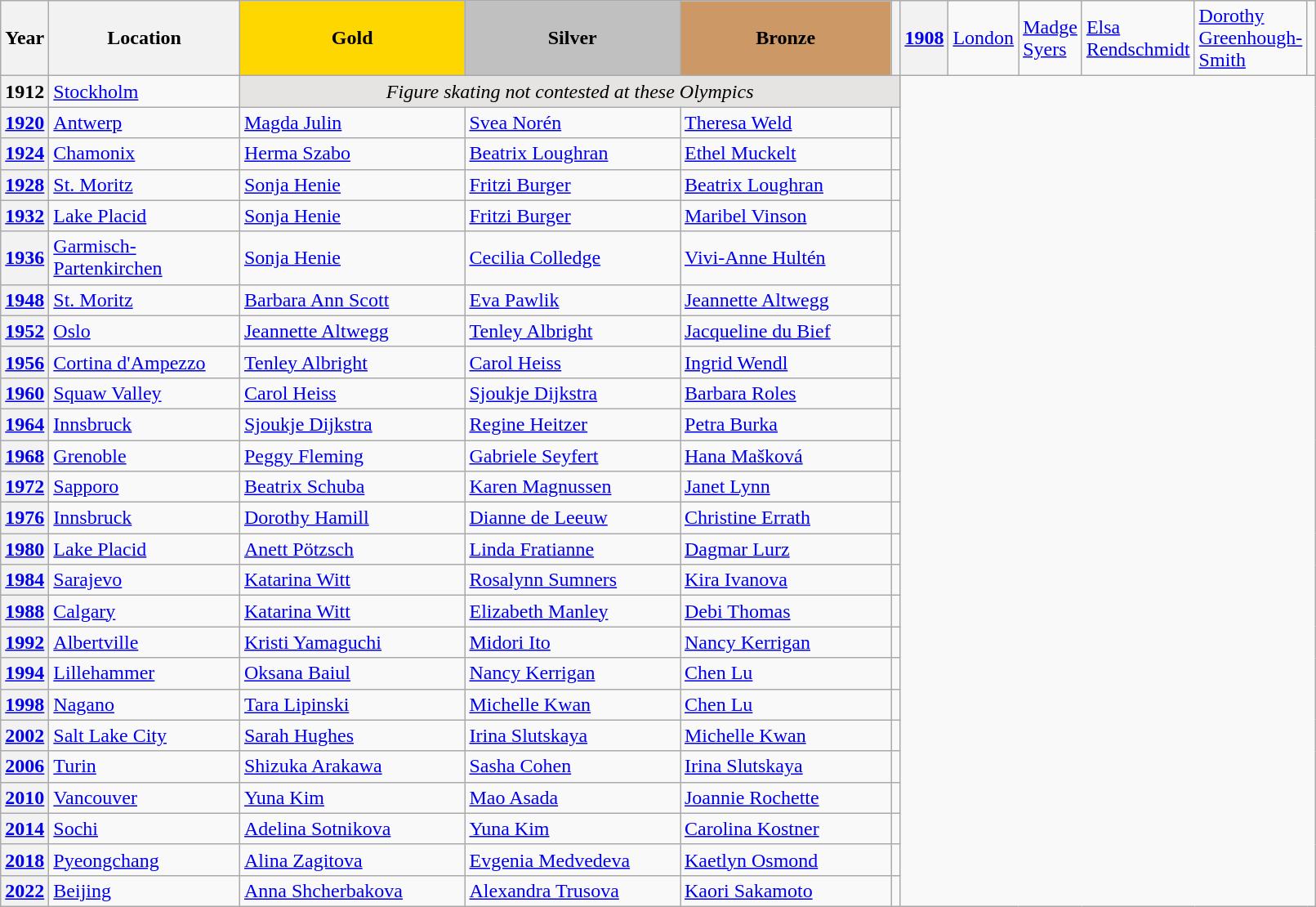<table class="wikitable unsortable" style="text-align:left" width="85%">
<tr>
<th scope="col" style="text-align:center">Year</th>
<th scope="col" style="text-align:center; width:20%">Location</th>
<td scope="col" style="text-align:center; width:25%; background:gold"><strong>Gold</strong></td>
<td scope="col" style="text-align:center; width:25%; background:silver"><strong>Silver</strong></td>
<td scope="col" style="text-align:center; width:25%; background:#c96"><strong>Bronze</strong></td>
<th scope="col" style="text-align:center"></th>
<th scope="row"><a href='#'>1908</a></th>
<td> <a href='#'>London</a></td>
<td> <a href='#'>Madge Syers</a></td>
<td> <a href='#'>Elsa Rendschmidt</a></td>
<td> <a href='#'>Dorothy Greenhough-Smith</a></td>
<td></td>
</tr>
<tr>
<th scope="row">1912</th>
<td> <a href='#'>Stockholm</a></td>
<td colspan="4" align="center" bgcolor="e5e4e2"><em>Figure skating not contested at these Olympics</em></td>
</tr>
<tr>
<th scope="row"><a href='#'>1920</a></th>
<td> <a href='#'>Antwerp</a></td>
<td> <a href='#'>Magda Julin</a></td>
<td> <a href='#'>Svea Norén</a></td>
<td> <a href='#'>Theresa Weld</a></td>
<td></td>
</tr>
<tr>
<th scope="row"><a href='#'>1924</a></th>
<td> <a href='#'>Chamonix</a></td>
<td> <a href='#'>Herma Szabo</a></td>
<td> <a href='#'>Beatrix Loughran</a></td>
<td> <a href='#'>Ethel Muckelt</a></td>
<td></td>
</tr>
<tr>
<th scope="row"><a href='#'>1928</a></th>
<td> <a href='#'>St. Moritz</a></td>
<td> <a href='#'>Sonja Henie</a></td>
<td> <a href='#'>Fritzi Burger</a></td>
<td> <a href='#'>Beatrix Loughran</a></td>
<td></td>
</tr>
<tr>
<th scope="row"><a href='#'>1932</a></th>
<td> <a href='#'>Lake Placid</a></td>
<td> <a href='#'>Sonja Henie</a></td>
<td> <a href='#'>Fritzi Burger</a></td>
<td> <a href='#'>Maribel Vinson</a></td>
<td></td>
</tr>
<tr>
<th scope="row"><a href='#'>1936</a></th>
<td> <a href='#'>Garmisch-Partenkirchen</a></td>
<td> <a href='#'>Sonja Henie</a></td>
<td> <a href='#'>Cecilia Colledge</a></td>
<td> <a href='#'>Vivi-Anne Hultén</a></td>
<td></td>
</tr>
<tr>
<th scope="row"><a href='#'>1948</a></th>
<td> <a href='#'>St. Moritz</a></td>
<td> <a href='#'>Barbara Ann Scott</a></td>
<td> <a href='#'>Eva Pawlik</a></td>
<td> <a href='#'>Jeannette Altwegg</a></td>
<td></td>
</tr>
<tr>
<th scope="row"><a href='#'>1952</a></th>
<td> <a href='#'>Oslo</a></td>
<td> <a href='#'>Jeannette Altwegg</a></td>
<td> <a href='#'>Tenley Albright</a></td>
<td> <a href='#'>Jacqueline du Bief</a></td>
<td></td>
</tr>
<tr>
<th scope="row"><a href='#'>1956</a></th>
<td> <a href='#'>Cortina d'Ampezzo</a></td>
<td> <a href='#'>Tenley Albright</a></td>
<td> <a href='#'>Carol Heiss</a></td>
<td> <a href='#'>Ingrid Wendl</a></td>
<td></td>
</tr>
<tr>
<th scope="row"><a href='#'>1960</a></th>
<td> <a href='#'>Squaw Valley</a></td>
<td> <a href='#'>Carol Heiss</a></td>
<td> <a href='#'>Sjoukje Dijkstra</a></td>
<td> <a href='#'>Barbara Roles</a></td>
<td></td>
</tr>
<tr>
<th scope="row"><a href='#'>1964</a></th>
<td> <a href='#'>Innsbruck</a></td>
<td> <a href='#'>Sjoukje Dijkstra</a></td>
<td> <a href='#'>Regine Heitzer</a></td>
<td> <a href='#'>Petra Burka</a></td>
<td></td>
</tr>
<tr>
<th scope="row"><a href='#'>1968</a></th>
<td> <a href='#'>Grenoble</a></td>
<td> <a href='#'>Peggy Fleming</a></td>
<td> <a href='#'>Gabriele Seyfert</a></td>
<td> <a href='#'>Hana Mašková</a></td>
<td></td>
</tr>
<tr>
<th scope="row"><a href='#'>1972</a></th>
<td> <a href='#'>Sapporo</a></td>
<td> <a href='#'>Beatrix Schuba</a></td>
<td> <a href='#'>Karen Magnussen</a></td>
<td> <a href='#'>Janet Lynn</a></td>
<td></td>
</tr>
<tr>
<th scope="row"><a href='#'>1976</a></th>
<td> <a href='#'>Innsbruck</a></td>
<td> <a href='#'>Dorothy Hamill</a></td>
<td> <a href='#'>Dianne de Leeuw</a></td>
<td> <a href='#'>Christine Errath</a></td>
<td></td>
</tr>
<tr>
<th scope="row"><a href='#'>1980</a></th>
<td> <a href='#'>Lake Placid</a></td>
<td> <a href='#'>Anett Pötzsch</a></td>
<td> <a href='#'>Linda Fratianne</a></td>
<td> <a href='#'>Dagmar Lurz</a></td>
<td></td>
</tr>
<tr>
<th scope="row"><a href='#'>1984</a></th>
<td> <a href='#'>Sarajevo</a></td>
<td> <a href='#'>Katarina Witt</a></td>
<td> <a href='#'>Rosalynn Sumners</a></td>
<td> <a href='#'>Kira Ivanova</a></td>
<td></td>
</tr>
<tr>
<th scope="row"><a href='#'>1988</a></th>
<td> <a href='#'>Calgary</a></td>
<td> <a href='#'>Katarina Witt</a></td>
<td> <a href='#'>Elizabeth Manley</a></td>
<td> <a href='#'>Debi Thomas</a></td>
<td></td>
</tr>
<tr>
<th scope="row"><a href='#'>1992</a></th>
<td> <a href='#'>Albertville</a></td>
<td> <a href='#'>Kristi Yamaguchi</a></td>
<td> <a href='#'>Midori Ito</a></td>
<td> <a href='#'>Nancy Kerrigan</a></td>
<td></td>
</tr>
<tr>
<th scope="row"><a href='#'>1994</a></th>
<td> <a href='#'>Lillehammer</a></td>
<td> <a href='#'>Oksana Baiul</a></td>
<td> <a href='#'>Nancy Kerrigan</a></td>
<td> <a href='#'>Chen Lu</a></td>
<td></td>
</tr>
<tr>
<th scope="row"><a href='#'>1998</a></th>
<td> <a href='#'>Nagano</a></td>
<td> <a href='#'>Tara Lipinski</a></td>
<td> <a href='#'>Michelle Kwan</a></td>
<td> <a href='#'>Chen Lu</a></td>
<td></td>
</tr>
<tr>
<th scope="row"><a href='#'>2002</a></th>
<td> <a href='#'>Salt Lake City</a></td>
<td> <a href='#'>Sarah Hughes</a></td>
<td> <a href='#'>Irina Slutskaya</a></td>
<td> <a href='#'>Michelle Kwan</a></td>
<td></td>
</tr>
<tr>
<th scope="row"><a href='#'>2006</a></th>
<td> <a href='#'>Turin</a></td>
<td> <a href='#'>Shizuka Arakawa</a></td>
<td> <a href='#'>Sasha Cohen</a></td>
<td> <a href='#'>Irina Slutskaya</a></td>
<td></td>
</tr>
<tr>
<th scope="row"><a href='#'>2010</a></th>
<td> <a href='#'>Vancouver</a></td>
<td> <a href='#'>Yuna Kim</a></td>
<td> <a href='#'>Mao Asada</a></td>
<td> <a href='#'>Joannie Rochette</a></td>
<td></td>
</tr>
<tr>
<th scope="row"><a href='#'>2014</a></th>
<td> <a href='#'>Sochi</a></td>
<td> <a href='#'>Adelina Sotnikova</a></td>
<td> <a href='#'>Yuna Kim</a></td>
<td> <a href='#'>Carolina Kostner</a></td>
<td></td>
</tr>
<tr>
<th scope="row"><a href='#'>2018</a></th>
<td> <a href='#'>Pyeongchang</a></td>
<td> <a href='#'>Alina Zagitova</a></td>
<td> <a href='#'>Evgenia Medvedeva</a></td>
<td> <a href='#'>Kaetlyn Osmond</a></td>
<td></td>
</tr>
<tr>
<th scope="row"><a href='#'>2022</a></th>
<td> <a href='#'>Beijing</a></td>
<td> <a href='#'>Anna Shcherbakova</a></td>
<td> <a href='#'>Alexandra Trusova</a></td>
<td> <a href='#'>Kaori Sakamoto</a></td>
<td></td>
</tr>
</table>
